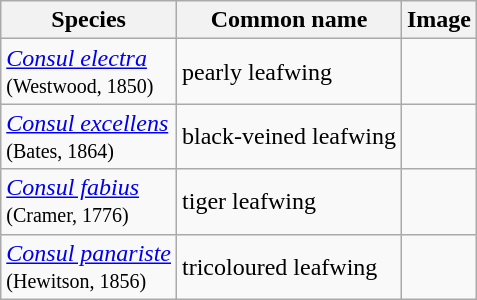<table class="wikitable">
<tr>
<th>Species</th>
<th>Common name</th>
<th>Image</th>
</tr>
<tr>
<td><em><a href='#'>Consul electra</a></em><br><small>(Westwood, 1850)</small></td>
<td>pearly leafwing</td>
<td></td>
</tr>
<tr>
<td><em><a href='#'>Consul excellens</a></em><br><small>(Bates, 1864)</small></td>
<td>black-veined leafwing</td>
<td></td>
</tr>
<tr>
<td><em><a href='#'>Consul fabius</a></em><br><small>(Cramer, 1776)</small></td>
<td>tiger leafwing</td>
<td></td>
</tr>
<tr>
<td><em><a href='#'>Consul panariste</a></em><br><small>(Hewitson, 1856)</small></td>
<td>tricoloured leafwing</td>
<td></td>
</tr>
</table>
